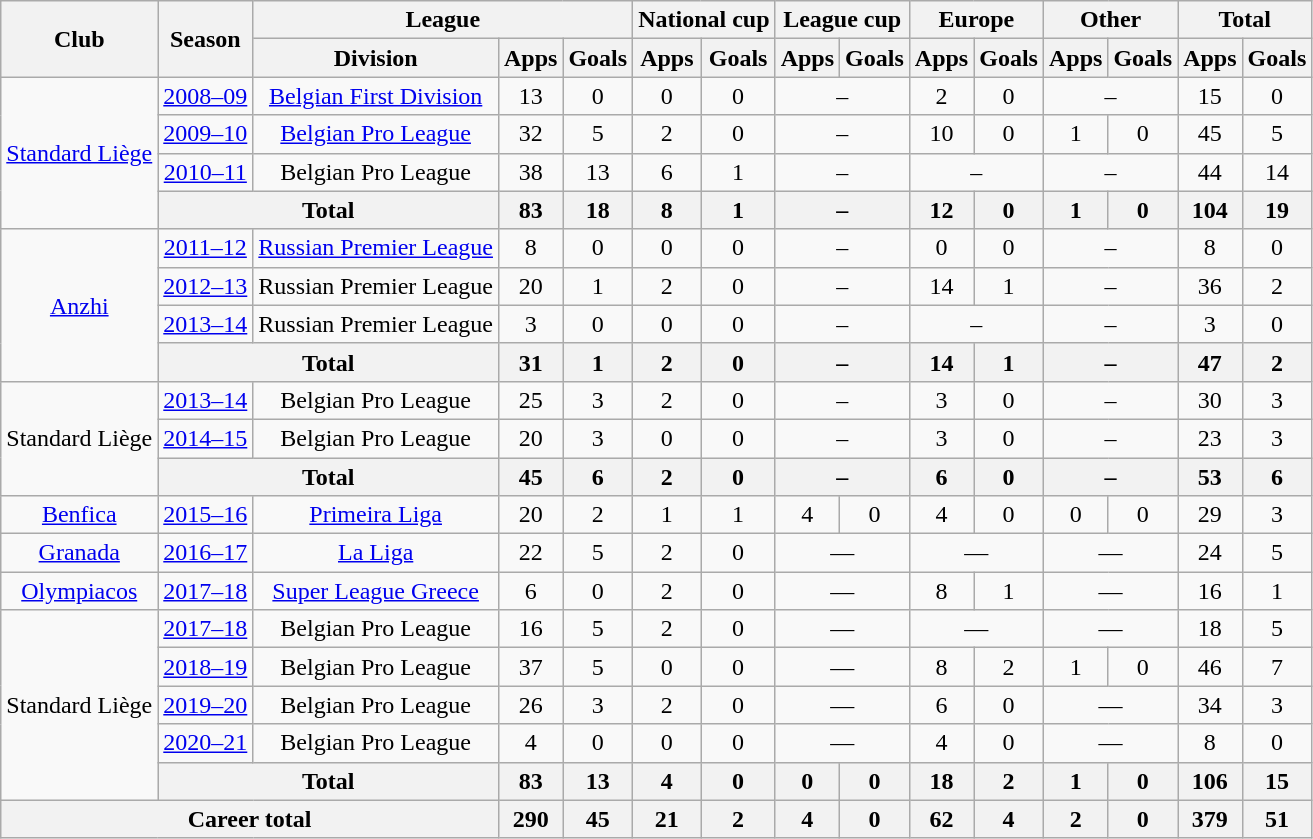<table class="wikitable" style="text-align:center">
<tr>
<th rowspan="2">Club</th>
<th rowspan="2">Season</th>
<th colspan="3">League</th>
<th colspan="2">National cup</th>
<th colspan="2">League cup</th>
<th colspan="2">Europe</th>
<th colspan="2">Other</th>
<th colspan="2">Total</th>
</tr>
<tr>
<th>Division</th>
<th>Apps</th>
<th>Goals</th>
<th>Apps</th>
<th>Goals</th>
<th>Apps</th>
<th>Goals</th>
<th>Apps</th>
<th>Goals</th>
<th>Apps</th>
<th>Goals</th>
<th>Apps</th>
<th>Goals</th>
</tr>
<tr>
<td rowspan="4"><a href='#'>Standard Liège</a></td>
<td><a href='#'>2008–09</a></td>
<td><a href='#'>Belgian First Division</a></td>
<td>13</td>
<td>0</td>
<td>0</td>
<td>0</td>
<td colspan="2">–</td>
<td>2</td>
<td>0</td>
<td colspan="2">–</td>
<td>15</td>
<td>0</td>
</tr>
<tr>
<td><a href='#'>2009–10</a></td>
<td><a href='#'>Belgian Pro League</a></td>
<td>32</td>
<td>5</td>
<td>2</td>
<td>0</td>
<td colspan="2">–</td>
<td>10</td>
<td>0</td>
<td>1</td>
<td>0</td>
<td>45</td>
<td>5</td>
</tr>
<tr>
<td><a href='#'>2010–11</a></td>
<td>Belgian Pro League</td>
<td>38</td>
<td>13</td>
<td>6</td>
<td>1</td>
<td colspan="2">–</td>
<td colspan="2">–</td>
<td colspan="2">–</td>
<td>44</td>
<td>14</td>
</tr>
<tr>
<th colspan="2">Total</th>
<th>83</th>
<th>18</th>
<th>8</th>
<th>1</th>
<th colspan="2">–</th>
<th>12</th>
<th>0</th>
<th>1</th>
<th>0</th>
<th>104</th>
<th>19</th>
</tr>
<tr>
<td rowspan="4"><a href='#'>Anzhi</a></td>
<td><a href='#'>2011–12</a></td>
<td><a href='#'>Russian Premier League</a></td>
<td>8</td>
<td>0</td>
<td>0</td>
<td>0</td>
<td colspan="2">–</td>
<td>0</td>
<td>0</td>
<td colspan="2">–</td>
<td>8</td>
<td>0</td>
</tr>
<tr>
<td><a href='#'>2012–13</a></td>
<td>Russian Premier League</td>
<td>20</td>
<td>1</td>
<td>2</td>
<td>0</td>
<td colspan="2">–</td>
<td>14</td>
<td>1</td>
<td colspan="2">–</td>
<td>36</td>
<td>2</td>
</tr>
<tr>
<td><a href='#'>2013–14</a></td>
<td>Russian Premier League</td>
<td>3</td>
<td>0</td>
<td>0</td>
<td>0</td>
<td colspan="2">–</td>
<td colspan="2">–</td>
<td colspan="2">–</td>
<td>3</td>
<td>0</td>
</tr>
<tr>
<th colspan="2">Total</th>
<th>31</th>
<th>1</th>
<th>2</th>
<th>0</th>
<th colspan="2">–</th>
<th>14</th>
<th>1</th>
<th colspan="2">–</th>
<th>47</th>
<th>2</th>
</tr>
<tr>
<td rowspan="3">Standard Liège</td>
<td><a href='#'>2013–14</a></td>
<td>Belgian Pro League</td>
<td>25</td>
<td>3</td>
<td>2</td>
<td>0</td>
<td colspan="2">–</td>
<td>3</td>
<td>0</td>
<td colspan="2">–</td>
<td>30</td>
<td>3</td>
</tr>
<tr>
<td><a href='#'>2014–15</a></td>
<td>Belgian Pro League</td>
<td>20</td>
<td>3</td>
<td>0</td>
<td>0</td>
<td colspan="2">–</td>
<td>3</td>
<td>0</td>
<td colspan="2">–</td>
<td>23</td>
<td>3</td>
</tr>
<tr>
<th colspan="2">Total</th>
<th>45</th>
<th>6</th>
<th>2</th>
<th>0</th>
<th colspan="2">–</th>
<th>6</th>
<th>0</th>
<th colspan="2">–</th>
<th>53</th>
<th>6</th>
</tr>
<tr>
<td><a href='#'>Benfica</a></td>
<td><a href='#'>2015–16</a></td>
<td><a href='#'>Primeira Liga</a></td>
<td>20</td>
<td>2</td>
<td>1</td>
<td>1</td>
<td>4</td>
<td>0</td>
<td>4</td>
<td>0</td>
<td>0</td>
<td>0</td>
<td>29</td>
<td>3</td>
</tr>
<tr>
<td><a href='#'>Granada</a></td>
<td><a href='#'>2016–17</a></td>
<td><a href='#'>La Liga</a></td>
<td>22</td>
<td>5</td>
<td>2</td>
<td>0</td>
<td colspan="2">—</td>
<td colspan="2">—</td>
<td colspan="2">—</td>
<td>24</td>
<td>5</td>
</tr>
<tr>
<td><a href='#'>Olympiacos</a></td>
<td><a href='#'>2017–18</a></td>
<td><a href='#'>Super League Greece</a></td>
<td>6</td>
<td>0</td>
<td>2</td>
<td>0</td>
<td colspan="2">—</td>
<td>8</td>
<td>1</td>
<td colspan="2">—</td>
<td>16</td>
<td>1</td>
</tr>
<tr>
<td rowspan="5">Standard Liège</td>
<td><a href='#'>2017–18</a></td>
<td>Belgian Pro League</td>
<td>16</td>
<td>5</td>
<td>2</td>
<td>0</td>
<td colspan="2">—</td>
<td colspan="2">—</td>
<td colspan="2">—</td>
<td>18</td>
<td>5</td>
</tr>
<tr>
<td><a href='#'>2018–19</a></td>
<td>Belgian Pro League</td>
<td>37</td>
<td>5</td>
<td>0</td>
<td>0</td>
<td colspan="2">—</td>
<td>8</td>
<td>2</td>
<td>1</td>
<td>0</td>
<td>46</td>
<td>7</td>
</tr>
<tr>
<td><a href='#'>2019–20</a></td>
<td>Belgian Pro League</td>
<td>26</td>
<td>3</td>
<td>2</td>
<td>0</td>
<td colspan="2">—</td>
<td>6</td>
<td>0</td>
<td colspan="2">—</td>
<td>34</td>
<td>3</td>
</tr>
<tr>
<td><a href='#'>2020–21</a></td>
<td>Belgian Pro League</td>
<td>4</td>
<td>0</td>
<td>0</td>
<td>0</td>
<td colspan="2">—</td>
<td>4</td>
<td>0</td>
<td colspan="2">—</td>
<td>8</td>
<td>0</td>
</tr>
<tr>
<th colspan="2">Total</th>
<th>83</th>
<th>13</th>
<th>4</th>
<th>0</th>
<th>0</th>
<th>0</th>
<th>18</th>
<th>2</th>
<th>1</th>
<th>0</th>
<th>106</th>
<th>15</th>
</tr>
<tr>
<th colspan="3">Career total</th>
<th>290</th>
<th>45</th>
<th>21</th>
<th>2</th>
<th>4</th>
<th>0</th>
<th>62</th>
<th>4</th>
<th>2</th>
<th>0</th>
<th>379</th>
<th>51</th>
</tr>
</table>
